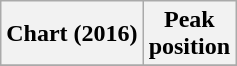<table class="wikitable sortable plainrowheaders">
<tr>
<th scope="col">Chart (2016)</th>
<th scope="col">Peak<br> position</th>
</tr>
<tr>
</tr>
</table>
